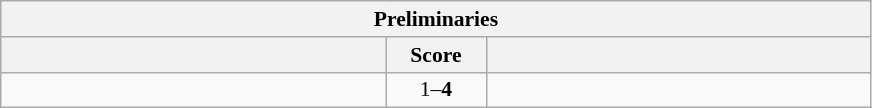<table class="wikitable" style="text-align: center; font-size:90% ">
<tr>
<th colspan="3">Preliminaries</th>
</tr>
<tr>
<th align=right width=250></th>
<th width=60>Score</th>
<th align=left width=250></th>
</tr>
<tr>
<td align="left"></td>
<td>1–<strong>4</strong></td>
<td align="left"><strong></strong></td>
</tr>
</table>
